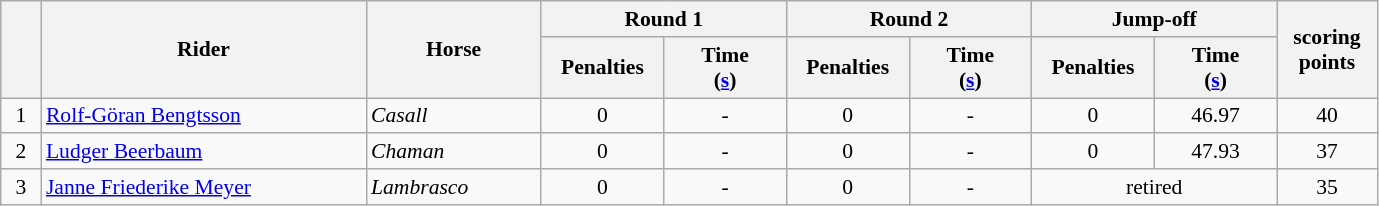<table class="wikitable" style="font-size: 90%">
<tr>
<th rowspan=2 width=20></th>
<th rowspan=2 width=210>Rider</th>
<th rowspan=2 width=110>Horse</th>
<th colspan=2>Round 1</th>
<th colspan=2>Round 2</th>
<th colspan=2>Jump-off</th>
<th rowspan=2 width=60>scoring<br>points</th>
</tr>
<tr>
<th width=75>Penalties</th>
<th width=75>Time<br>(<a href='#'>s</a>)</th>
<th width=75>Penalties</th>
<th width=75>Time<br>(<a href='#'>s</a>)</th>
<th width=75>Penalties</th>
<th width=75>Time<br>(<a href='#'>s</a>)</th>
</tr>
<tr>
<td align=center>1</td>
<td> <a href='#'>Rolf-Göran Bengtsson</a></td>
<td><em>Casall</em></td>
<td align=center>0</td>
<td align=center>-</td>
<td align=center>0</td>
<td align=center>-</td>
<td align=center>0</td>
<td align=center>46.97</td>
<td align=center>40</td>
</tr>
<tr>
<td align=center>2</td>
<td> <a href='#'>Ludger Beerbaum</a></td>
<td><em>Chaman</em></td>
<td align=center>0</td>
<td align=center>-</td>
<td align=center>0</td>
<td align=center>-</td>
<td align=center>0</td>
<td align=center>47.93</td>
<td align=center>37</td>
</tr>
<tr>
<td align=center>3</td>
<td> <a href='#'>Janne Friederike Meyer</a></td>
<td><em>Lambrasco</em></td>
<td align=center>0</td>
<td align=center>-</td>
<td align=center>0</td>
<td align=center>-</td>
<td colspan=2 align=center>retired</td>
<td align=center>35</td>
</tr>
</table>
